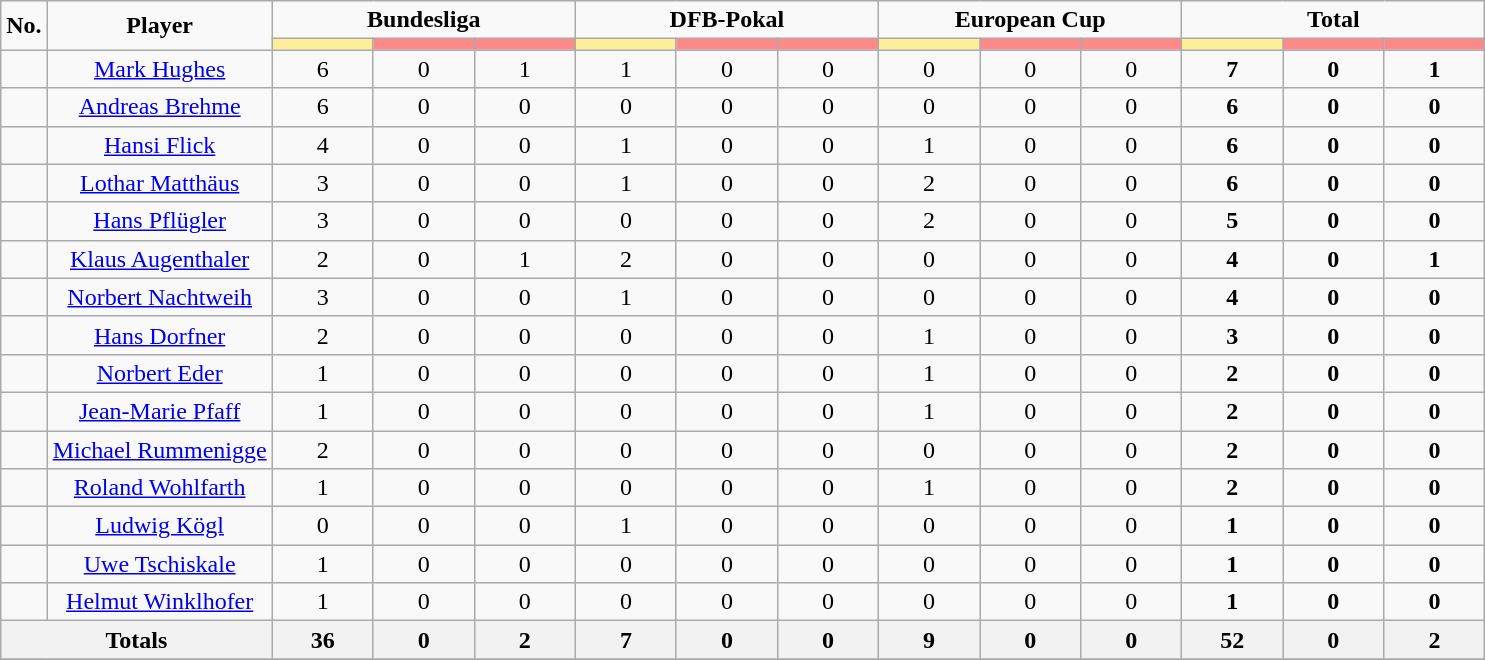<table class="wikitable" style="text-align:center;">
<tr style="text-align:center;">
<td rowspan="2"><strong>No.</strong></td>
<td rowspan="2"><strong>Player</strong></td>
<td colspan="3"><strong>Bundesliga</strong></td>
<td colspan="3"><strong>DFB-Pokal</strong></td>
<td colspan="3"><strong>European Cup</strong></td>
<td colspan="3"><strong>Total</strong></td>
</tr>
<tr>
<th style="width:60px; background:#fe9;"></th>
<th style="width:60px; background:#ff8888;"></th>
<th style="width:60px; background:#ff8888;"></th>
<th style="width:60px; background:#fe9;"></th>
<th style="width:60px; background:#ff8888;"></th>
<th style="width:60px; background:#ff8888;"></th>
<th style="width:60px; background:#fe9;"></th>
<th style="width:60px; background:#ff8888;"></th>
<th style="width:60px; background:#ff8888;"></th>
<th style="width:60px; background:#fe9;"></th>
<th style="width:60px; background:#ff8888;"></th>
<th style="width:60px; background:#ff8888;"></th>
</tr>
<tr>
<td></td>
<td><a href='#'>Mark Hughes</a></td>
<td>6</td>
<td>0</td>
<td>1</td>
<td>1</td>
<td>0</td>
<td>0</td>
<td>0</td>
<td>0</td>
<td>0</td>
<td><strong>7</strong></td>
<td><strong>0</strong></td>
<td><strong>1</strong></td>
</tr>
<tr>
<td></td>
<td><a href='#'>Andreas Brehme</a></td>
<td>6</td>
<td>0</td>
<td>0</td>
<td>0</td>
<td>0</td>
<td>0</td>
<td>0</td>
<td>0</td>
<td>0</td>
<td><strong>6</strong></td>
<td><strong>0</strong></td>
<td><strong>0</strong></td>
</tr>
<tr>
<td></td>
<td><a href='#'>Hansi Flick</a></td>
<td>4</td>
<td>0</td>
<td>0</td>
<td>1</td>
<td>0</td>
<td>0</td>
<td>1</td>
<td>0</td>
<td>0</td>
<td><strong>6</strong></td>
<td><strong>0</strong></td>
<td><strong>0</strong></td>
</tr>
<tr>
<td></td>
<td><a href='#'>Lothar Matthäus</a></td>
<td>3</td>
<td>0</td>
<td>0</td>
<td>1</td>
<td>0</td>
<td>0</td>
<td>2</td>
<td>0</td>
<td>0</td>
<td><strong>6</strong></td>
<td><strong>0</strong></td>
<td><strong>0</strong></td>
</tr>
<tr>
<td></td>
<td><a href='#'>Hans Pflügler</a></td>
<td>3</td>
<td>0</td>
<td>0</td>
<td>0</td>
<td>0</td>
<td>0</td>
<td>2</td>
<td>0</td>
<td>0</td>
<td><strong>5</strong></td>
<td><strong>0</strong></td>
<td><strong>0</strong></td>
</tr>
<tr>
<td></td>
<td><a href='#'>Klaus Augenthaler</a></td>
<td>2</td>
<td>0</td>
<td>1</td>
<td>2</td>
<td>0</td>
<td>0</td>
<td>0</td>
<td>0</td>
<td>0</td>
<td><strong>4</strong></td>
<td><strong>0</strong></td>
<td><strong>1</strong></td>
</tr>
<tr>
<td></td>
<td><a href='#'>Norbert Nachtweih</a></td>
<td>3</td>
<td>0</td>
<td>0</td>
<td>1</td>
<td>0</td>
<td>0</td>
<td>0</td>
<td>0</td>
<td>0</td>
<td><strong>4</strong></td>
<td><strong>0</strong></td>
<td><strong>0</strong></td>
</tr>
<tr>
<td></td>
<td><a href='#'>Hans Dorfner</a></td>
<td>2</td>
<td>0</td>
<td>0</td>
<td>0</td>
<td>0</td>
<td>0</td>
<td>1</td>
<td>0</td>
<td>0</td>
<td><strong>3</strong></td>
<td><strong>0</strong></td>
<td><strong>0</strong></td>
</tr>
<tr>
<td></td>
<td><a href='#'>Norbert Eder</a></td>
<td>1</td>
<td>0</td>
<td>0</td>
<td>0</td>
<td>0</td>
<td>0</td>
<td>1</td>
<td>0</td>
<td>0</td>
<td><strong>2</strong></td>
<td><strong>0</strong></td>
<td><strong>0</strong></td>
</tr>
<tr>
<td></td>
<td><a href='#'>Jean-Marie Pfaff</a></td>
<td>1</td>
<td>0</td>
<td>0</td>
<td>0</td>
<td>0</td>
<td>0</td>
<td>1</td>
<td>0</td>
<td>0</td>
<td><strong>2</strong></td>
<td><strong>0</strong></td>
<td><strong>0</strong></td>
</tr>
<tr>
<td></td>
<td><a href='#'>Michael Rummenigge</a></td>
<td>2</td>
<td>0</td>
<td>0</td>
<td>0</td>
<td>0</td>
<td>0</td>
<td>0</td>
<td>0</td>
<td>0</td>
<td><strong>2</strong></td>
<td><strong>0</strong></td>
<td><strong>0</strong></td>
</tr>
<tr>
<td></td>
<td><a href='#'>Roland Wohlfarth</a></td>
<td>1</td>
<td>0</td>
<td>0</td>
<td>0</td>
<td>0</td>
<td>0</td>
<td>1</td>
<td>0</td>
<td>0</td>
<td><strong>2</strong></td>
<td><strong>0</strong></td>
<td><strong>0</strong></td>
</tr>
<tr>
<td></td>
<td><a href='#'>Ludwig Kögl</a></td>
<td>0</td>
<td>0</td>
<td>0</td>
<td>1</td>
<td>0</td>
<td>0</td>
<td>0</td>
<td>0</td>
<td>0</td>
<td><strong>1</strong></td>
<td><strong>0</strong></td>
<td><strong>0</strong></td>
</tr>
<tr>
<td></td>
<td><a href='#'>Uwe Tschiskale</a></td>
<td>1</td>
<td>0</td>
<td>0</td>
<td>0</td>
<td>0</td>
<td>0</td>
<td>0</td>
<td>0</td>
<td>0</td>
<td><strong>1</strong></td>
<td><strong>0</strong></td>
<td><strong>0</strong></td>
</tr>
<tr>
<td></td>
<td><a href='#'>Helmut Winklhofer</a></td>
<td>1</td>
<td>0</td>
<td>0</td>
<td>0</td>
<td>0</td>
<td>0</td>
<td>0</td>
<td>0</td>
<td>0</td>
<td><strong>1</strong></td>
<td><strong>0</strong></td>
<td><strong>0</strong></td>
</tr>
<tr>
<th colspan="2">Totals</th>
<th>36</th>
<th>0</th>
<th>2</th>
<th>7</th>
<th>0</th>
<th>0</th>
<th>9</th>
<th>0</th>
<th>0</th>
<th>52</th>
<th>0</th>
<th>2</th>
</tr>
<tr>
</tr>
</table>
